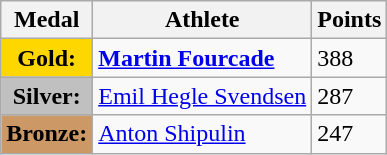<table class="wikitable">
<tr>
<th><strong>Medal</strong></th>
<th><strong>Athlete</strong></th>
<th><strong>Points</strong></th>
</tr>
<tr>
<td style="text-align:center;background-color:gold;"><strong>Gold:</strong></td>
<td> <strong><a href='#'>Martin Fourcade </a></strong></td>
<td>388</td>
</tr>
<tr>
<td style="text-align:center;background-color:silver;"><strong>Silver:</strong></td>
<td> <a href='#'>Emil Hegle Svendsen </a></td>
<td>287</td>
</tr>
<tr>
<td style="text-align:center;background-color:#CC9966;"><strong>Bronze:</strong></td>
<td> <a href='#'>Anton Shipulin </a></td>
<td>247</td>
</tr>
</table>
